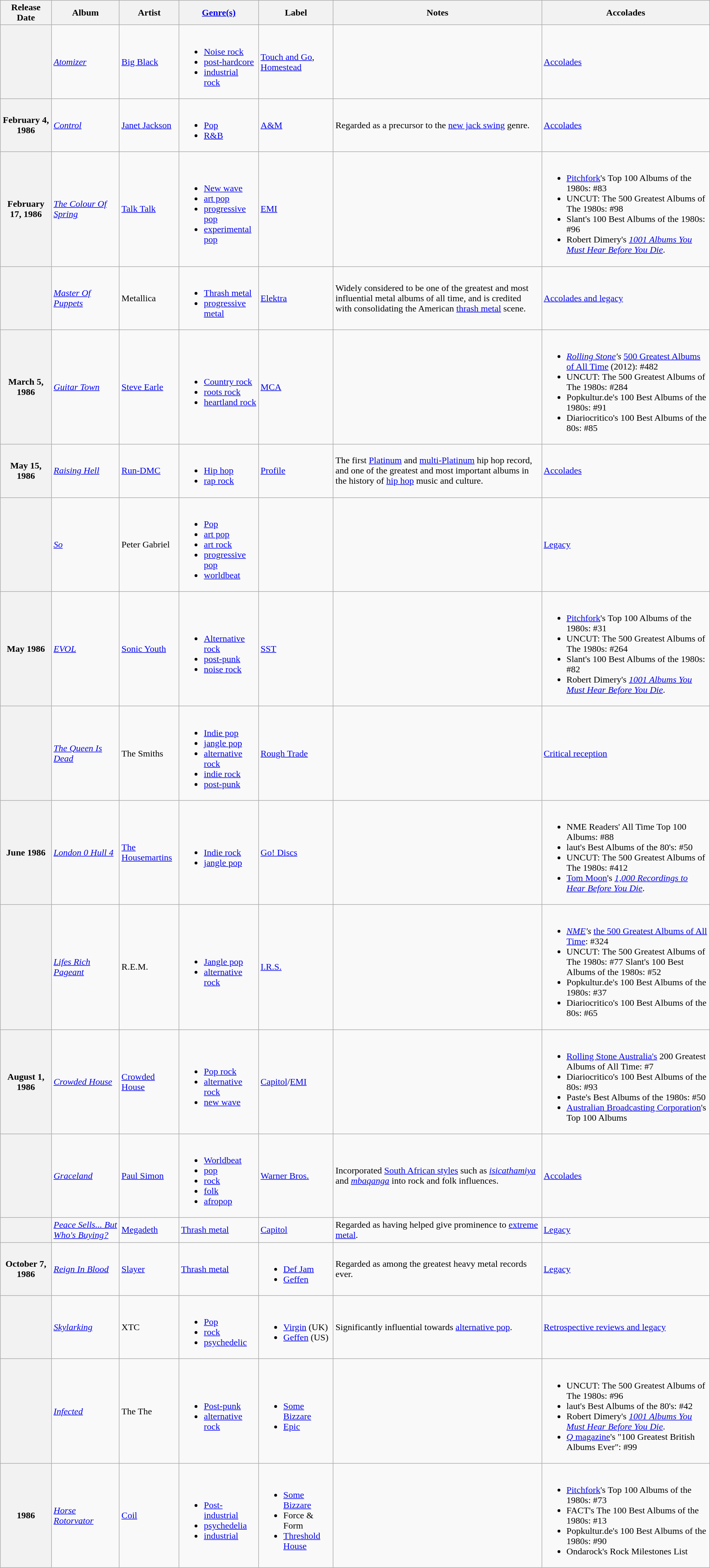<table class="wikitable sortable sticky-header" width="auto">
<tr>
<th>Release Date</th>
<th>Album</th>
<th>Artist</th>
<th><a href='#'>Genre(s)</a></th>
<th>Label</th>
<th>Notes</th>
<th>Accolades</th>
</tr>
<tr>
<th></th>
<td><a href='#'><em>Atomizer</em></a></td>
<td><a href='#'>Big Black</a></td>
<td><br><ul><li><a href='#'>Noise rock</a></li><li><a href='#'>post-hardcore</a></li><li><a href='#'>industrial rock</a></li></ul></td>
<td><a href='#'>Touch and Go</a>, <a href='#'>Homestead</a></td>
<td></td>
<td><a href='#'>Accolades</a></td>
</tr>
<tr>
<th>February 4, 1986</th>
<td><a href='#'><em>Control</em></a></td>
<td><a href='#'>Janet Jackson</a></td>
<td><br><ul><li><a href='#'>Pop</a></li><li><a href='#'>R&B</a></li></ul></td>
<td><a href='#'>A&M</a></td>
<td>Regarded as a precursor to the <a href='#'>new jack swing</a> genre.</td>
<td><a href='#'>Accolades</a></td>
</tr>
<tr>
<th>February 17, 1986</th>
<td><a href='#'><em>The Colour Of Spring</em></a></td>
<td><a href='#'>Talk Talk</a></td>
<td><br><ul><li><a href='#'>New wave</a></li><li><a href='#'>art pop</a></li><li><a href='#'>progressive pop</a></li><li><a href='#'>experimental pop</a></li></ul></td>
<td><a href='#'>EMI</a></td>
<td></td>
<td><br><ul><li><a href='#'>Pitchfork</a>'s Top 100 Albums of the 1980s: #83</li><li>UNCUT: The 500 Greatest Albums of The 1980s: #98</li><li>Slant's 100 Best Albums of the 1980s: #96</li><li>Robert Dimery's <em><a href='#'>1001 Albums You Must Hear Before You Die</a></em>.</li></ul></td>
</tr>
<tr>
<th></th>
<td><a href='#'><em>Master Of Puppets</em></a></td>
<td>Metallica</td>
<td><br><ul><li><a href='#'>Thrash metal</a></li><li><a href='#'>progressive metal</a></li></ul></td>
<td><a href='#'>Elektra</a></td>
<td>Widely considered to be one of the greatest and most influential metal albums of all time, and is credited with consolidating the American <a href='#'>thrash metal</a> scene.</td>
<td><a href='#'>Accolades and legacy</a></td>
</tr>
<tr>
<th>March 5, 1986</th>
<td><em><a href='#'>Guitar Town</a></em></td>
<td><a href='#'>Steve Earle</a></td>
<td><br><ul><li><a href='#'>Country rock</a></li><li><a href='#'>roots rock</a></li><li><a href='#'>heartland rock</a></li></ul></td>
<td><a href='#'>MCA</a></td>
<td></td>
<td><br><ul><li><em><a href='#'>Rolling Stone</a>'s</em> <a href='#'>500 Greatest Albums of All Time</a> (2012): #482</li><li>UNCUT: The 500 Greatest Albums of The 1980s: #284</li><li>Popkultur.de's 100 Best Albums of the 1980s: #91</li><li>Diariocritico's 100 Best Albums of the 80s: #85</li></ul></td>
</tr>
<tr>
<th>May 15, 1986</th>
<td><a href='#'><em>Raising Hell</em></a></td>
<td><a href='#'>Run-DMC</a></td>
<td><br><ul><li><a href='#'>Hip hop</a></li><li><a href='#'>rap rock</a></li></ul></td>
<td><a href='#'>Profile</a></td>
<td>The first <a href='#'>Platinum</a> and <a href='#'>multi-Platinum</a> hip hop record, and one of the greatest and most important albums in the history of <a href='#'>hip hop</a> music and culture.</td>
<td><a href='#'>Accolades</a></td>
</tr>
<tr>
<th></th>
<td><a href='#'><em>So</em></a></td>
<td>Peter Gabriel</td>
<td><br><ul><li><a href='#'>Pop</a></li><li><a href='#'>art pop</a></li><li><a href='#'>art rock</a></li><li><a href='#'>progressive pop</a></li><li><a href='#'>worldbeat</a></li></ul></td>
<td></td>
<td></td>
<td><a href='#'>Legacy</a></td>
</tr>
<tr>
<th>May 1986</th>
<td><a href='#'><em>EVOL</em></a></td>
<td><a href='#'>Sonic Youth</a></td>
<td><br><ul><li><a href='#'>Alternative rock</a></li><li><a href='#'>post-punk</a></li><li><a href='#'>noise rock</a></li></ul></td>
<td><a href='#'>SST</a></td>
<td></td>
<td><br><ul><li><a href='#'>Pitchfork</a>'s Top 100 Albums of the 1980s: #31</li><li>UNCUT: The 500 Greatest Albums of The 1980s: #264</li><li>Slant's 100 Best Albums of the 1980s: #82</li><li>Robert Dimery's <em><a href='#'>1001 Albums You Must Hear Before You Die</a></em>.</li></ul></td>
</tr>
<tr>
<th></th>
<td><em><a href='#'>The Queen Is Dead</a></em></td>
<td>The Smiths</td>
<td><br><ul><li><a href='#'>Indie pop</a></li><li><a href='#'>jangle pop</a></li><li><a href='#'>alternative rock</a></li><li><a href='#'>indie rock</a></li><li><a href='#'>post-punk</a></li></ul></td>
<td><a href='#'>Rough Trade</a></td>
<td></td>
<td><a href='#'>Critical reception</a></td>
</tr>
<tr>
<th>June 1986</th>
<td><em><a href='#'>London 0 Hull 4</a></em></td>
<td><a href='#'>The Housemartins</a></td>
<td><br><ul><li><a href='#'>Indie rock</a></li><li><a href='#'>jangle pop</a></li></ul></td>
<td><a href='#'>Go! Discs</a></td>
<td></td>
<td><br><ul><li>NME Readers' All Time Top 100 Albums: #88</li><li>laut's Best Albums of the 80's: #50</li><li>UNCUT: The 500 Greatest Albums of The 1980s: #412</li><li><a href='#'>Tom Moon</a>'s <em><a href='#'>1,000 Recordings to Hear Before You Die</a></em>.</li></ul></td>
</tr>
<tr>
<th></th>
<td><em><a href='#'>Lifes Rich Pageant</a></em></td>
<td>R.E.M.</td>
<td><br><ul><li><a href='#'>Jangle pop</a></li><li><a href='#'>alternative rock</a></li></ul></td>
<td><a href='#'>I.R.S.</a></td>
<td></td>
<td><br><ul><li><em><a href='#'>NME</a>'s</em> <a href='#'>the 500 Greatest Albums of All Time</a>: #324</li><li>UNCUT: The 500 Greatest Albums of The 1980s: #77 Slant's 100 Best Albums of the 1980s: #52</li><li>Popkultur.de's 100 Best Albums of the 1980s: #37 </li><li>Diariocritico's 100 Best Albums of the 80s: #65</li></ul></td>
</tr>
<tr>
<th>August 1, 1986</th>
<td><a href='#'><em>Crowded House</em></a></td>
<td><a href='#'>Crowded House</a></td>
<td><br><ul><li><a href='#'>Pop rock</a></li><li><a href='#'>alternative rock</a></li><li><a href='#'>new wave</a></li></ul></td>
<td><a href='#'>Capitol</a>/<a href='#'>EMI</a></td>
<td></td>
<td><br><ul><li><a href='#'>Rolling Stone Australia's</a> 200 Greatest Albums of All Time: #7</li><li>Diariocritico's 100 Best Albums of the 80s: #93</li><li>Paste's Best Albums of the 1980s: #50</li><li><a href='#'>Australian Broadcasting Corporation</a>'s Top 100 Albums</li></ul></td>
</tr>
<tr>
<th></th>
<td><a href='#'><em>Graceland</em></a></td>
<td><a href='#'>Paul Simon</a></td>
<td><br><ul><li><a href='#'>Worldbeat</a></li><li><a href='#'>pop</a></li><li><a href='#'>rock</a></li><li><a href='#'>folk</a></li><li><a href='#'>afropop</a></li></ul></td>
<td><a href='#'>Warner Bros.</a></td>
<td>Incorporated <a href='#'>South African styles</a> such as <em><a href='#'>isicathamiya</a></em> and <em><a href='#'>mbaqanga</a></em> into rock and folk influences.</td>
<td><a href='#'>Accolades</a></td>
</tr>
<tr>
<th></th>
<td><a href='#'><em>Peace Sells... But Who's Buying?</em></a></td>
<td><a href='#'>Megadeth</a></td>
<td><a href='#'>Thrash metal</a></td>
<td><a href='#'>Capitol</a></td>
<td>Regarded as having helped give prominence to <a href='#'>extreme metal</a>.</td>
<td><a href='#'>Legacy</a></td>
</tr>
<tr>
<th>October 7, 1986</th>
<td><a href='#'><em>Reign In Blood</em></a></td>
<td><a href='#'>Slayer</a></td>
<td><a href='#'>Thrash metal</a></td>
<td><br><ul><li><a href='#'>Def Jam</a></li><li><a href='#'>Geffen</a></li></ul></td>
<td>Regarded as among the greatest heavy metal records ever.</td>
<td><a href='#'>Legacy</a></td>
</tr>
<tr>
<th></th>
<td><em><a href='#'>Skylarking</a></em></td>
<td>XTC</td>
<td><br><ul><li><a href='#'>Pop</a></li><li><a href='#'>rock</a></li><li><a href='#'>psychedelic</a></li></ul></td>
<td><br><ul><li><a href='#'>Virgin</a> (UK)</li><li><a href='#'>Geffen</a> (US)</li></ul></td>
<td>Significantly influential towards <a href='#'>alternative pop</a>.</td>
<td><a href='#'>Retrospective reviews and legacy</a></td>
</tr>
<tr>
<th></th>
<td><a href='#'><em>Infected</em></a></td>
<td>The The</td>
<td><br><ul><li><a href='#'>Post-punk</a></li><li><a href='#'>alternative rock</a></li></ul></td>
<td><br><ul><li><a href='#'>Some Bizzare</a></li><li><a href='#'>Epic</a></li></ul></td>
<td></td>
<td><br><ul><li>UNCUT: The 500 Greatest Albums of The 1980s: #96</li><li>laut's Best Albums of the 80's: #42</li><li>Robert Dimery's <em><a href='#'>1001 Albums You Must Hear Before You Die</a></em>.</li><li><a href='#'><em>Q</em> magazine</a>'s "100 Greatest British Albums Ever": #99</li></ul></td>
</tr>
<tr>
<th>1986</th>
<td><em><a href='#'>Horse Rotorvator</a></em></td>
<td><a href='#'>Coil</a></td>
<td><br><ul><li><a href='#'>Post-industrial</a></li><li><a href='#'>psychedelia</a></li><li><a href='#'>industrial</a></li></ul></td>
<td><br><ul><li><a href='#'>Some Bizzare</a></li><li>Force & Form</li><li><a href='#'>Threshold House</a></li></ul></td>
<td></td>
<td><br><ul><li><a href='#'>Pitchfork</a>'s Top 100 Albums of the 1980s: #73</li><li>FACT's The 100 Best Albums of the 1980s: #13</li><li>Popkultur.de's 100 Best Albums of the 1980s: #90</li><li>Ondarock's Rock Milestones List</li></ul></td>
</tr>
</table>
